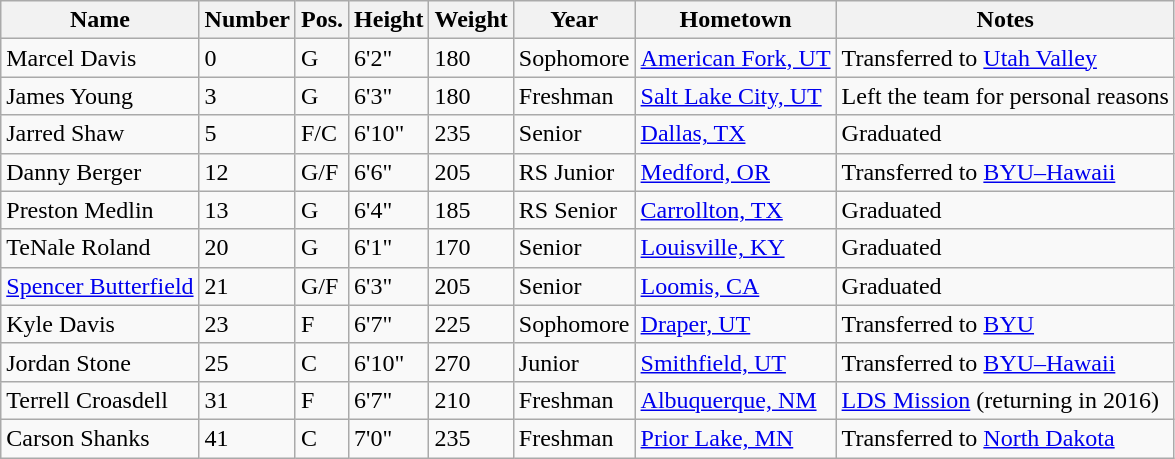<table class="wikitable sortable" border="1">
<tr>
<th>Name</th>
<th>Number</th>
<th>Pos.</th>
<th>Height</th>
<th>Weight</th>
<th>Year</th>
<th>Hometown</th>
<th class="unsortable">Notes</th>
</tr>
<tr>
<td>Marcel Davis</td>
<td>0</td>
<td>G</td>
<td>6'2"</td>
<td>180</td>
<td>Sophomore</td>
<td><a href='#'>American Fork, UT</a></td>
<td>Transferred to <a href='#'>Utah Valley</a></td>
</tr>
<tr>
<td>James Young</td>
<td>3</td>
<td>G</td>
<td>6'3"</td>
<td>180</td>
<td>Freshman</td>
<td><a href='#'>Salt Lake City, UT</a></td>
<td>Left the team for personal reasons</td>
</tr>
<tr>
<td>Jarred Shaw</td>
<td>5</td>
<td>F/C</td>
<td>6'10"</td>
<td>235</td>
<td>Senior</td>
<td><a href='#'>Dallas, TX</a></td>
<td>Graduated</td>
</tr>
<tr>
<td>Danny Berger</td>
<td>12</td>
<td>G/F</td>
<td>6'6"</td>
<td>205</td>
<td>RS Junior</td>
<td><a href='#'>Medford, OR</a></td>
<td>Transferred to <a href='#'>BYU–Hawaii</a></td>
</tr>
<tr>
<td>Preston Medlin</td>
<td>13</td>
<td>G</td>
<td>6'4"</td>
<td>185</td>
<td>RS Senior</td>
<td><a href='#'>Carrollton, TX</a></td>
<td>Graduated</td>
</tr>
<tr>
<td>TeNale Roland</td>
<td>20</td>
<td>G</td>
<td>6'1"</td>
<td>170</td>
<td>Senior</td>
<td><a href='#'>Louisville, KY</a></td>
<td>Graduated</td>
</tr>
<tr>
<td><a href='#'>Spencer Butterfield</a></td>
<td>21</td>
<td>G/F</td>
<td>6'3"</td>
<td>205</td>
<td>Senior</td>
<td><a href='#'>Loomis, CA</a></td>
<td>Graduated</td>
</tr>
<tr>
<td>Kyle Davis</td>
<td>23</td>
<td>F</td>
<td>6'7"</td>
<td>225</td>
<td>Sophomore</td>
<td><a href='#'>Draper, UT</a></td>
<td>Transferred to <a href='#'>BYU</a></td>
</tr>
<tr>
<td>Jordan Stone</td>
<td>25</td>
<td>C</td>
<td>6'10"</td>
<td>270</td>
<td>Junior</td>
<td><a href='#'>Smithfield, UT</a></td>
<td>Transferred to <a href='#'>BYU–Hawaii</a></td>
</tr>
<tr>
<td>Terrell Croasdell</td>
<td>31</td>
<td>F</td>
<td>6'7"</td>
<td>210</td>
<td>Freshman</td>
<td><a href='#'>Albuquerque, NM</a></td>
<td><a href='#'>LDS Mission</a> (returning in 2016)</td>
</tr>
<tr>
<td>Carson Shanks</td>
<td>41</td>
<td>C</td>
<td>7'0"</td>
<td>235</td>
<td>Freshman</td>
<td><a href='#'>Prior Lake, MN</a></td>
<td>Transferred to <a href='#'>North Dakota</a></td>
</tr>
</table>
